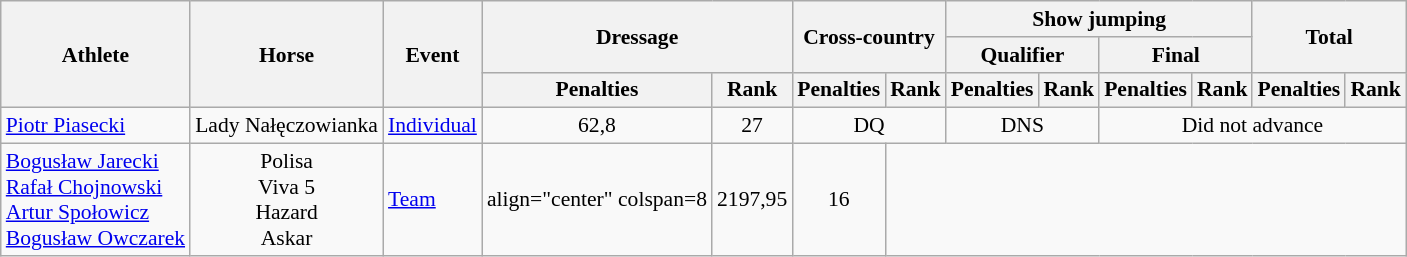<table class=wikitable style="font-size:90%">
<tr>
<th rowspan="3">Athlete</th>
<th rowspan="3">Horse</th>
<th rowspan="3">Event</th>
<th colspan="2" rowspan="2">Dressage</th>
<th colspan="2" rowspan="2">Cross-country</th>
<th colspan="4">Show jumping</th>
<th colspan="2" rowspan="2">Total</th>
</tr>
<tr>
<th colspan="2">Qualifier</th>
<th colspan="2">Final</th>
</tr>
<tr>
<th>Penalties</th>
<th>Rank</th>
<th>Penalties</th>
<th>Rank</th>
<th>Penalties</th>
<th>Rank</th>
<th>Penalties</th>
<th>Rank</th>
<th>Penalties</th>
<th>Rank</th>
</tr>
<tr>
<td><a href='#'>Piotr Piasecki</a></td>
<td align="center">Lady Nałęczowianka</td>
<td><a href='#'>Individual</a></td>
<td align="center">62,8</td>
<td align="center">27</td>
<td colspan="2" align="center">DQ</td>
<td colspan="2" align="center">DNS</td>
<td align=center colspan=4>Did not advance</td>
</tr>
<tr>
<td><a href='#'>Bogusław Jarecki</a><br><a href='#'>Rafał Chojnowski</a><br><a href='#'>Artur Społowicz</a><br><a href='#'>Bogusław Owczarek</a></td>
<td align="center">Polisa<br>Viva 5<br>Hazard<br>Askar</td>
<td><a href='#'>Team</a></td>
<td>align="center" colspan=8 </td>
<td align="center">2197,95</td>
<td align="center">16</td>
</tr>
</table>
